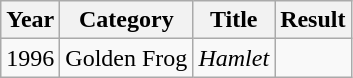<table class="wikitable">
<tr>
<th>Year</th>
<th>Category</th>
<th>Title</th>
<th>Result</th>
</tr>
<tr>
<td>1996</td>
<td>Golden Frog</td>
<td><em>Hamlet</em></td>
<td></td>
</tr>
</table>
